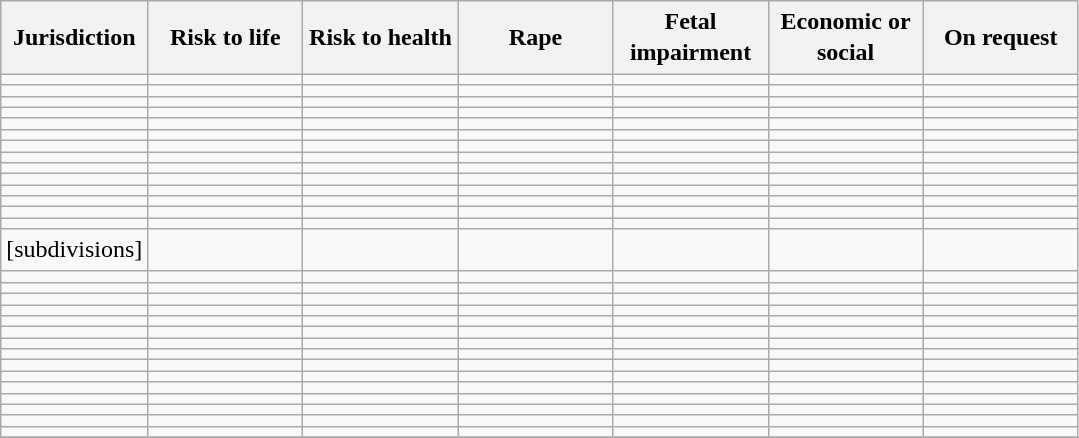<table class="wikitable sortable sticky-table-head sticky-table-col1 collapsible" style=line-height:1.3>
<tr>
<th>Jurisdiction</th>
<th style=width:6em>Risk to life</th>
<th style=width:6em>Risk to health</th>
<th style=width:6em>Rape</th>
<th style=width:6em>Fetal impairment</th>
<th style=width:6em>Economic or social</th>
<th style=width:6em>On request</th>
</tr>
<tr>
<td></td>
<td></td>
<td></td>
<td></td>
<td></td>
<td></td>
<td></td>
</tr>
<tr>
<td></td>
<td></td>
<td></td>
<td></td>
<td></td>
<td></td>
<td></td>
</tr>
<tr>
<td></td>
<td></td>
<td></td>
<td></td>
<td></td>
<td></td>
<td></td>
</tr>
<tr>
<td></td>
<td></td>
<td></td>
<td></td>
<td></td>
<td></td>
<td></td>
</tr>
<tr>
<td></td>
<td></td>
<td></td>
<td></td>
<td></td>
<td></td>
<td></td>
</tr>
<tr>
<td></td>
<td></td>
<td></td>
<td></td>
<td></td>
<td></td>
<td></td>
</tr>
<tr>
<td></td>
<td></td>
<td></td>
<td></td>
<td></td>
<td></td>
<td></td>
</tr>
<tr>
<td></td>
<td></td>
<td></td>
<td></td>
<td></td>
<td></td>
<td></td>
</tr>
<tr>
<td></td>
<td></td>
<td></td>
<td></td>
<td></td>
<td></td>
<td></td>
</tr>
<tr>
<td></td>
<td></td>
<td></td>
<td></td>
<td></td>
<td></td>
<td></td>
</tr>
<tr>
<td></td>
<td></td>
<td></td>
<td></td>
<td></td>
<td></td>
<td></td>
</tr>
<tr>
<td></td>
<td></td>
<td></td>
<td></td>
<td></td>
<td></td>
<td></td>
</tr>
<tr>
<td></td>
<td></td>
<td></td>
<td></td>
<td></td>
<td></td>
<td></td>
</tr>
<tr>
<td></td>
<td></td>
<td></td>
<td></td>
<td></td>
<td></td>
<td></td>
</tr>
<tr>
<td> [<span>subdivisions</span>]</td>
<td></td>
<td></td>
<td></td>
<td></td>
<td></td>
<td></td>
</tr>
<tr class="mw-collapsible mw-collapsed" id=mw-customcollapsible-gg>
<td></td>
<td></td>
<td></td>
<td></td>
<td></td>
<td></td>
<td></td>
</tr>
<tr class="mw-collapsible mw-collapsed" id=mw-customcollapsible-gg>
<td></td>
<td></td>
<td></td>
<td></td>
<td></td>
<td></td>
<td></td>
</tr>
<tr class="mw-collapsible mw-collapsed" id=mw-customcollapsible-gg>
<td></td>
<td></td>
<td></td>
<td></td>
<td></td>
<td></td>
<td></td>
</tr>
<tr>
<td></td>
<td></td>
<td></td>
<td></td>
<td></td>
<td></td>
<td></td>
</tr>
<tr>
<td></td>
<td></td>
<td></td>
<td></td>
<td></td>
<td></td>
<td></td>
</tr>
<tr>
<td></td>
<td></td>
<td></td>
<td></td>
<td></td>
<td></td>
<td></td>
</tr>
<tr>
<td></td>
<td></td>
<td></td>
<td></td>
<td></td>
<td></td>
<td></td>
</tr>
<tr>
<td></td>
<td></td>
<td></td>
<td></td>
<td></td>
<td></td>
<td></td>
</tr>
<tr>
<td></td>
<td></td>
<td></td>
<td></td>
<td></td>
<td></td>
<td></td>
</tr>
<tr>
<td></td>
<td></td>
<td></td>
<td></td>
<td></td>
<td></td>
<td></td>
</tr>
<tr>
<td></td>
<td></td>
<td></td>
<td></td>
<td></td>
<td></td>
<td></td>
</tr>
<tr>
<td></td>
<td></td>
<td></td>
<td></td>
<td></td>
<td></td>
<td></td>
</tr>
<tr>
<td></td>
<td></td>
<td></td>
<td></td>
<td></td>
<td></td>
<td></td>
</tr>
<tr>
<td></td>
<td></td>
<td></td>
<td></td>
<td></td>
<td></td>
<td></td>
</tr>
<tr>
<td></td>
<td></td>
<td></td>
<td></td>
<td></td>
<td></td>
<td></td>
</tr>
<tr class=sortbottom>
</tr>
</table>
